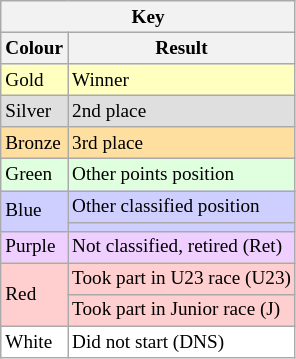<table style="margin-right:0; font-size:80%" class="wikitable">
<tr>
<th colspan=2>Key</th>
</tr>
<tr>
<th>Colour</th>
<th>Result</th>
</tr>
<tr style="background-color:#FFFFBF">
<td>Gold</td>
<td>Winner</td>
</tr>
<tr style="background-color:#DFDFDF">
<td>Silver</td>
<td>2nd place</td>
</tr>
<tr style="background-color:#FFDF9F">
<td>Bronze</td>
<td>3rd place</td>
</tr>
<tr style="background-color:#DFFFDF">
<td>Green</td>
<td>Other points position</td>
</tr>
<tr style="background-color:#CFCFFF">
<td rowspan="2">Blue</td>
<td>Other classified position</td>
</tr>
<tr style="background-color:#CFCFFF">
<td></td>
</tr>
<tr style="background-color:#EFCFFF">
<td>Purple</td>
<td>Not classified, retired (Ret)</td>
</tr>
<tr style="background-color:#FFCFCF">
<td rowspan="2">Red</td>
<td>Took part in U23 race (U23)</td>
</tr>
<tr style="background-color:#FFCFCF">
<td>Took part in Junior race (J)</td>
</tr>
<tr style="background-color:#FFFFFF">
<td>White</td>
<td>Did not start (DNS)</td>
</tr>
</table>
